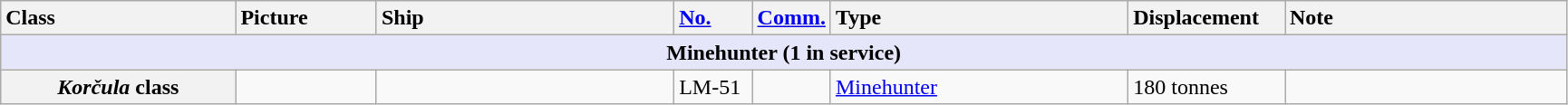<table class="wikitable">
<tr>
<th style="text-align:left; width:15%;">Class</th>
<th style="text-align:left; width:9%;">Picture</th>
<th style="text-align:left; width:19%;">Ship</th>
<th style="text-align:left; width: 5%;"><a href='#'>No.</a></th>
<th style="text-align:left; width: 5%;"><a href='#'>Comm.</a></th>
<th style="text-align:left; width:19%;">Type</th>
<th style="text-align:left; width:10%;">Displacement</th>
<th style="text-align:left; width:20%;">Note</th>
</tr>
<tr>
<th colspan="8" style="background: lavender;">Minehunter (1 in service)</th>
</tr>
<tr>
<th><em>Korčula</em> class</th>
<td></td>
<td></td>
<td>LM-51</td>
<td></td>
<td><a href='#'>Minehunter</a></td>
<td>180 tonnes</td>
<td></td>
</tr>
</table>
